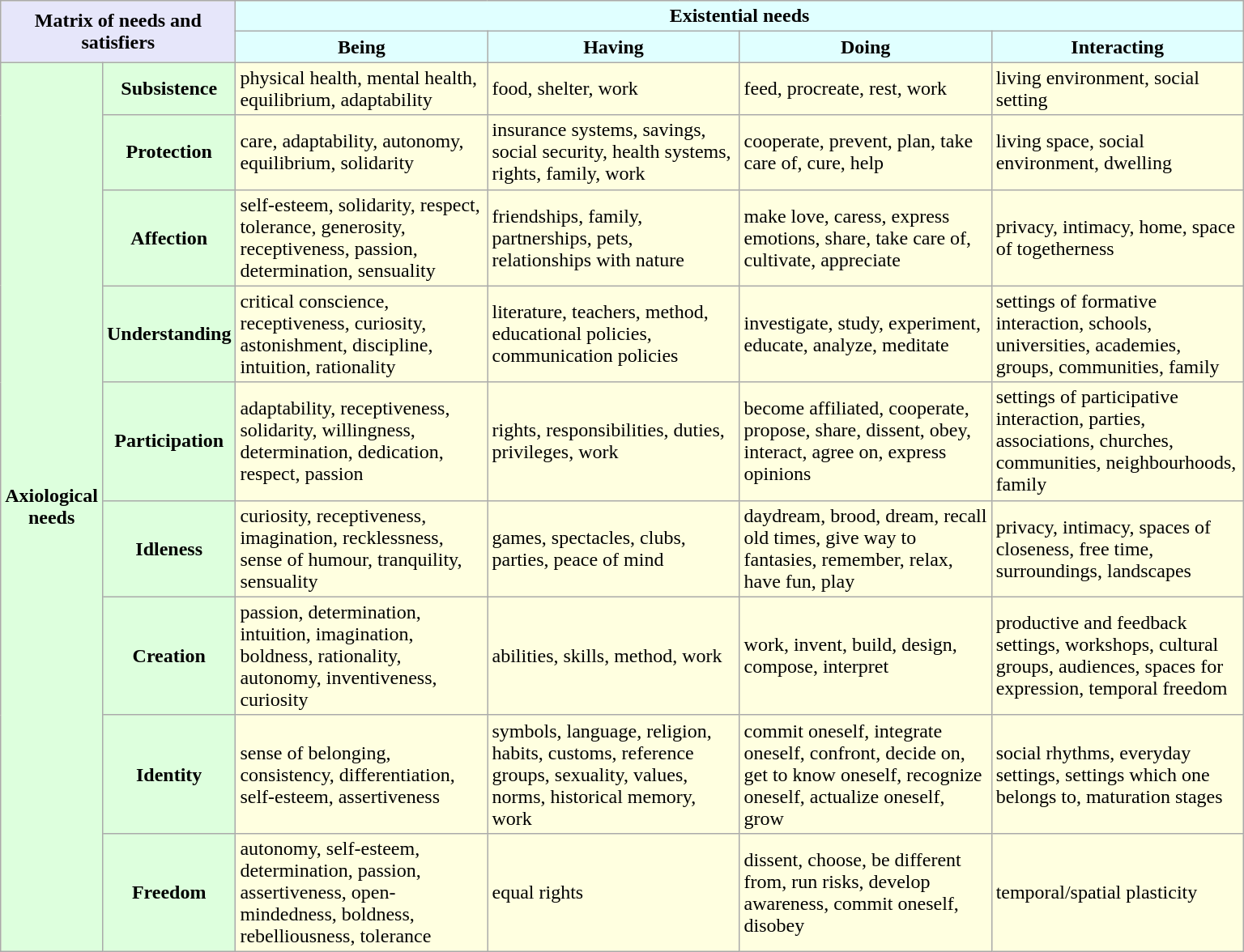<table class="wikitable" style="background-color: lightyellow;";"margin-left:auto;margin-right:auto;text-align:center;">
<tr>
<th ! colspan="2" rowspan="2" style="background-color: lavender; width:110px">Matrix of needs and satisfiers</th>
<th colspan="4" style="background-color: lightcyan; width:800px">Existential needs</th>
</tr>
<tr>
<th ! style="background-color: lightcyan; width:200px">Being</th>
<th style="background-color: lightcyan; width:200px">Having</th>
<th style="background-color: lightcyan; width:200px">Doing</th>
<th style="background-color: lightcyan; width:200px">Interacting</th>
</tr>
<tr>
<th rowspan="9" style="background-color: #DDFFDD; width:30px">Axiological needs</th>
<th style="background-color: #DDFFDD; width:80px">Subsistence</th>
<td>physical health, mental health, equilibrium, adaptability</td>
<td>food, shelter, work</td>
<td>feed, procreate, rest, work</td>
<td>living environment, social setting</td>
</tr>
<tr>
<th style="background-color: #DDFFDD;">Protection</th>
<td>care, adaptability, autonomy, equilibrium, solidarity</td>
<td>insurance systems, savings, social security, health systems, rights, family, work</td>
<td>cooperate, prevent, plan, take care of, cure, help</td>
<td>living space, social environment, dwelling</td>
</tr>
<tr>
<th style="background-color: #DDFFDD;">Affection</th>
<td>self-esteem, solidarity, respect, tolerance, generosity, receptiveness, passion, determination, sensuality</td>
<td>friendships, family, partnerships, pets, relationships with nature</td>
<td>make love, caress, express emotions, share, take care of, cultivate, appreciate</td>
<td>privacy, intimacy, home, space of togetherness</td>
</tr>
<tr>
<th style="background-color: #DDFFDD;">Understanding</th>
<td>critical conscience, receptiveness, curiosity, astonishment, discipline, intuition, rationality</td>
<td>literature, teachers, method, educational policies, communication policies</td>
<td>investigate, study, experiment, educate, analyze, meditate</td>
<td>settings of formative interaction, schools, universities, academies, groups, communities, family</td>
</tr>
<tr>
<th style="background-color: #DDFFDD;">Participation</th>
<td>adaptability, receptiveness, solidarity, willingness, determination, dedication, respect, passion</td>
<td>rights, responsibilities, duties, privileges, work</td>
<td>become affiliated, cooperate, propose, share, dissent, obey, interact, agree on, express opinions</td>
<td>settings of participative interaction, parties, associations, churches, communities, neighbourhoods, family</td>
</tr>
<tr>
<th style="background-color: #DDFFDD;">Idleness</th>
<td>curiosity, receptiveness, imagination, recklessness, sense of humour, tranquility, sensuality</td>
<td>games, spectacles, clubs, parties, peace of mind</td>
<td>daydream, brood, dream, recall old times, give way to fantasies, remember, relax, have fun, play</td>
<td>privacy, intimacy, spaces of closeness, free time, surroundings, landscapes</td>
</tr>
<tr>
<th style="background-color: #DDFFDD;">Creation</th>
<td>passion, determination, intuition, imagination, boldness, rationality, autonomy, inventiveness, curiosity</td>
<td>abilities, skills, method, work</td>
<td>work, invent, build, design, compose, interpret</td>
<td>productive and feedback settings, workshops, cultural groups, audiences, spaces for expression, temporal freedom</td>
</tr>
<tr>
<th style="background-color: #DDFFDD;">Identity</th>
<td>sense of belonging, consistency, differentiation, self-esteem, assertiveness</td>
<td>symbols, language, religion, habits, customs, reference groups, sexuality, values, norms, historical memory, work</td>
<td>commit oneself, integrate oneself, confront, decide on, get to know oneself, recognize oneself, actualize oneself, grow</td>
<td>social rhythms, everyday settings, settings which one belongs to, maturation stages</td>
</tr>
<tr>
<th style="background-color: #DDFFDD;">Freedom</th>
<td>autonomy, self-esteem, determination, passion, assertiveness, open-mindedness, boldness, rebelliousness, tolerance</td>
<td>equal rights</td>
<td>dissent, choose, be different from, run risks, develop awareness, commit oneself, disobey</td>
<td>temporal/spatial plasticity</td>
</tr>
</table>
